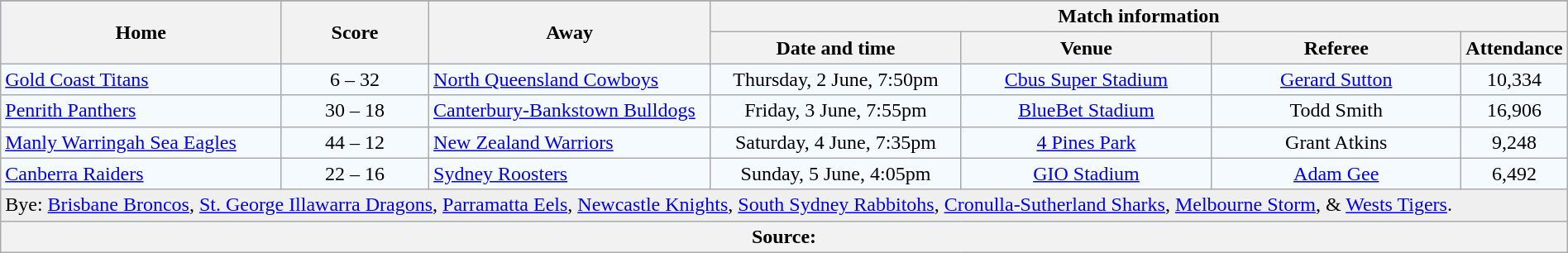<table class="wikitable" style="border-collapse:collapse; text-align:center; width:100%;">
<tr style="background:#c1d8ff;">
</tr>
<tr style="background:#c1d8ff;">
<th rowspan="2" style="width:19%;">Home</th>
<th rowspan="2" style="width:10%;">Score</th>
<th rowspan="2" style="width:19%;">Away</th>
<th colspan="6">Match information</th>
</tr>
<tr style="background:#efefef;">
<th width=17%>Date and time</th>
<th width=17%>Venue</th>
<th width=17%>Referee</th>
<th width=5%>Attendance</th>
</tr>
<tr style="text-align:center; background:#f5faff;">
<td align="left"> <a href='#'>Gold Coast Titans</a></td>
<td>6 – 32</td>
<td align="left"> <a href='#'>North Queensland Cowboys</a></td>
<td>Thursday, 2 June, 7:50pm</td>
<td><a href='#'>Cbus Super Stadium</a></td>
<td><a href='#'>Gerard Sutton</a></td>
<td>10,334</td>
</tr>
<tr style="text-align:center; background:#f5faff;">
<td align="left"> <a href='#'>Penrith Panthers</a></td>
<td>30 – 18</td>
<td align="left"> <a href='#'>Canterbury-Bankstown Bulldogs</a></td>
<td>Friday, 3 June, 7:55pm</td>
<td><a href='#'>BlueBet Stadium</a></td>
<td>Todd Smith</td>
<td>16,906</td>
</tr>
<tr style="text-align:center; background:#f5faff;">
<td align="left"> <a href='#'>Manly Warringah Sea Eagles</a></td>
<td>44 – 12</td>
<td align="left"> <a href='#'>New Zealand Warriors</a></td>
<td>Saturday, 4 June, 7:35pm</td>
<td><a href='#'>4 Pines Park</a></td>
<td>Grant Atkins</td>
<td>9,248</td>
</tr>
<tr style="text-align:center; background:#f5faff;">
<td align="left"> <a href='#'>Canberra Raiders</a></td>
<td>22 – 16</td>
<td align="left"> <a href='#'>Sydney Roosters</a></td>
<td>Sunday, 5 June, 4:05pm</td>
<td><a href='#'>GIO Stadium</a></td>
<td><a href='#'>Adam Gee</a></td>
<td>6,492</td>
</tr>
<tr style="text-align:center; background:#efefef;">
<td colspan="7" align="left">Bye: <a href='#'>Brisbane Broncos</a>, <a href='#'>St. George Illawarra Dragons</a>, <a href='#'>Parramatta Eels</a>, <a href='#'>Newcastle Knights</a>, <a href='#'>South Sydney Rabbitohs</a>, <a href='#'>Cronulla-Sutherland Sharks</a>, <a href='#'>Melbourne Storm</a>, & <a href='#'>Wests Tigers</a>.</td>
</tr>
<tr>
<th colspan="7">Source:</th>
</tr>
</table>
